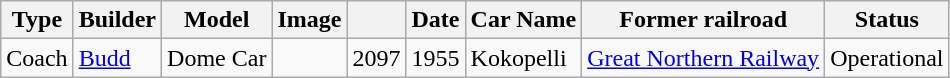<table class="wikitable">
<tr>
<th>Type</th>
<th>Builder</th>
<th>Model</th>
<th>Image</th>
<th></th>
<th>Date</th>
<th>Car Name</th>
<th>Former railroad</th>
<th>Status</th>
</tr>
<tr>
<td rowspan="2">Coach</td>
<td rowspan="3"><a href='#'>Budd</a></td>
<td rowspan="4">Dome Car</td>
<td rowspan="5"></td>
<td rowspan="6">2097</td>
<td rowspan="7">1955</td>
<td rowspan="8">Kokopelli</td>
<td rowspan="9"><a href='#'>Great Northern Railway</a></td>
<td rowspan="10">Operational</td>
</tr>
<tr>
</tr>
</table>
